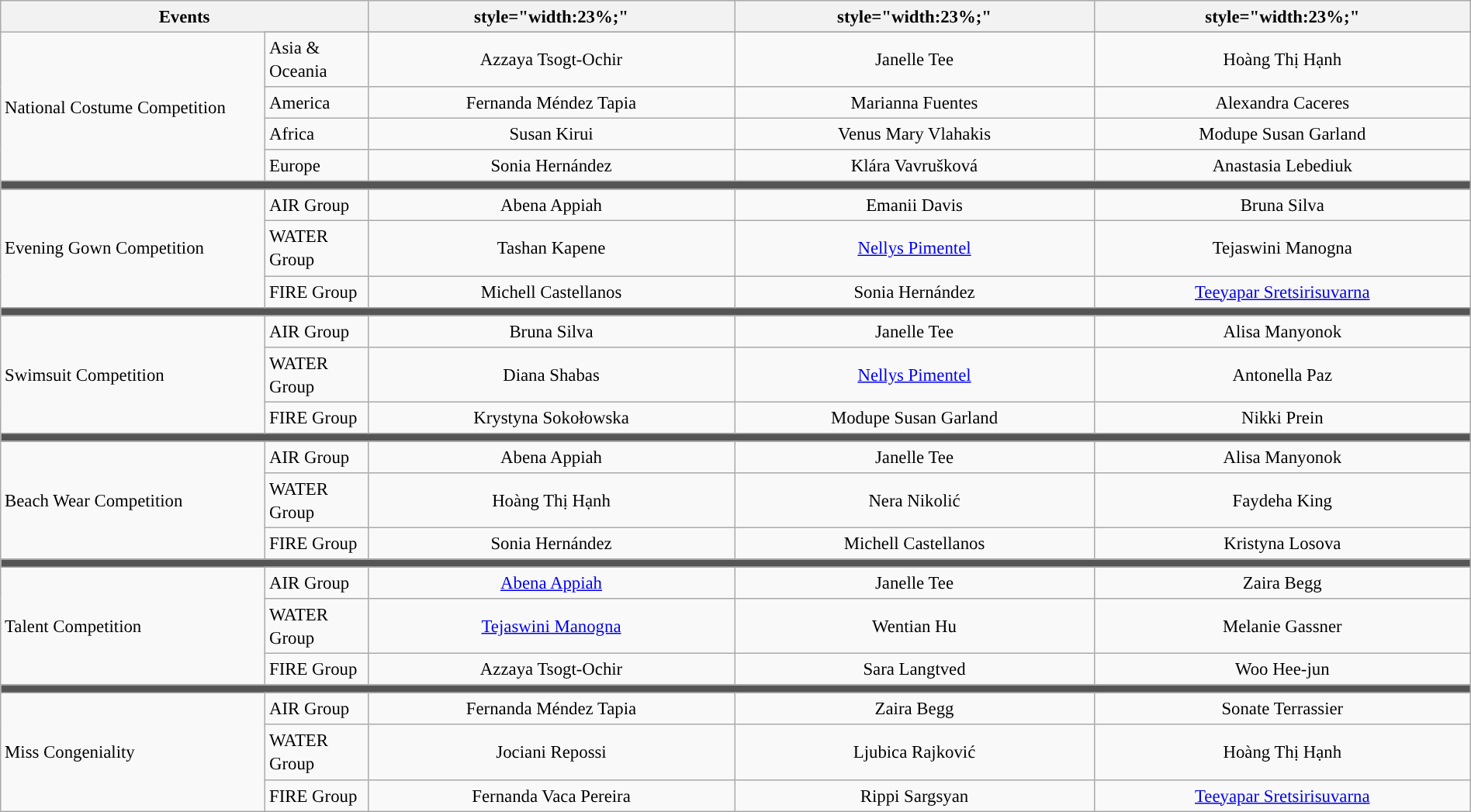<table class="wikitable" style="line-height:20px; width:100%; font-size: 95%">
<tr>
<th colspan=2 style="width:25%;">Events</th>
<th>style="width:23%;" </th>
<th>style="width:23%;" </th>
<th>style="width:23%;" </th>
</tr>
<tr>
<td rowspan="5" scope="row" style="width:18%; ">National Costume Competition</td>
</tr>
<tr>
<td>Asia & Oceania</td>
<td align="center">Azzaya Tsogt-Ochir<br></td>
<td align="center">Janelle Tee<br></td>
<td align="center">Hoàng Thị Hạnh<br></td>
</tr>
<tr>
<td>America</td>
<td align="center">Fernanda Méndez Tapia<br></td>
<td align="center">Marianna Fuentes<br></td>
<td align="center">Alexandra Caceres<br></td>
</tr>
<tr>
<td>Africa</td>
<td align="center">Susan Kirui<br></td>
<td align="center">Venus Mary Vlahakis<br></td>
<td align="center">Modupe Susan Garland<br></td>
</tr>
<tr>
<td>Europe</td>
<td align="center">Sonia Hernández<br></td>
<td align="center">Klára Vavrušková<br></td>
<td align="center">Anastasia Lebediuk<br></td>
</tr>
<tr bgcolor=#555>
<td colspan=5></td>
</tr>
<tr>
<td scope="row" rowspan=4 style="width:18%;">Evening Gown Competition</td>
</tr>
<tr>
<td>AIR Group</td>
<td align="center">Abena Appiah<br></td>
<td align="center">Emanii Davis<br></td>
<td align="center">Bruna Silva<br></td>
</tr>
<tr>
<td>WATER Group</td>
<td align="center">Tashan Kapene<br></td>
<td align="center"><a href='#'>Nellys Pimentel</a><br></td>
<td align="center">Tejaswini Manogna<br></td>
</tr>
<tr>
<td>FIRE Group</td>
<td align="center">Michell Castellanos<br></td>
<td align="center">Sonia Hernández<br></td>
<td align="center"><a href='#'>Teeyapar Sretsirisuvarna</a><br></td>
</tr>
<tr bgcolor=#555>
<td colspan=5></td>
</tr>
<tr>
<td scope="row" rowspan=4 style="width:18%;">Swimsuit Competition</td>
</tr>
<tr>
<td>AIR Group</td>
<td align="center">Bruna Silva<br></td>
<td align="center">Janelle Tee<br></td>
<td align="center">Alisa Manyonok<br></td>
</tr>
<tr>
<td>WATER Group</td>
<td align="center">Diana Shabas<br></td>
<td align="center"><a href='#'>Nellys Pimentel</a><br></td>
<td align="center">Antonella Paz<br></td>
</tr>
<tr>
<td>FIRE Group</td>
<td align="center">Krystyna Sokołowska<br></td>
<td align="center">Modupe Susan Garland<br></td>
<td align="center">Nikki Prein<br></td>
</tr>
<tr bgcolor=#555>
<td colspan=5></td>
</tr>
<tr>
<td scope="row" rowspan=4 style="width:18%;">Beach Wear Competition</td>
</tr>
<tr>
<td>AIR Group</td>
<td align="center">Abena Appiah<br></td>
<td align="center">Janelle Tee<br></td>
<td align="center">Alisa Manyonok<br></td>
</tr>
<tr>
<td>WATER Group</td>
<td align="center">Hoàng Thị Hạnh<br></td>
<td align="center">Nera Nikolić<br></td>
<td align="center">Faydeha King<br></td>
</tr>
<tr>
<td>FIRE Group</td>
<td align="center">Sonia Hernández<br></td>
<td align="center">Michell Castellanos<br></td>
<td align="center">Kristyna Losova<br></td>
</tr>
<tr bgcolor=#555>
<td colspan=5></td>
</tr>
<tr>
<td scope="row" rowspan=4 style="width:18%;">Talent Competition</td>
</tr>
<tr>
<td>AIR Group</td>
<td align="center"><a href='#'>Abena Appiah</a><br></td>
<td align="center">Janelle Tee<br></td>
<td align="center">Zaira Begg<br></td>
</tr>
<tr>
<td>WATER Group</td>
<td align="center"><a href='#'>Tejaswini Manogna</a><br></td>
<td align="center">Wentian Hu<br></td>
<td align="center">Melanie Gassner<br></td>
</tr>
<tr>
<td>FIRE Group</td>
<td align="center">Azzaya Tsogt-Ochir<br></td>
<td align="center">Sara Langtved<br></td>
<td align="center">Woo Hee-jun<br></td>
</tr>
<tr bgcolor=#555>
<td colspan=5></td>
</tr>
<tr>
<td scope="row" rowspan=4 style="width:18%;">Miss Congeniality</td>
</tr>
<tr>
<td>AIR Group</td>
<td align="center">Fernanda Méndez Tapia<br></td>
<td align="center">Zaira Begg<br></td>
<td align="center">Sonate Terrassier<br></td>
</tr>
<tr>
<td>WATER Group</td>
<td align="center">Jociani Repossi<br></td>
<td align="center">Ljubica Rajković<br></td>
<td align="center">Hoàng Thị Hạnh<br></td>
</tr>
<tr>
<td>FIRE Group</td>
<td align="center">Fernanda Vaca Pereira<br></td>
<td align="center">Rippi Sargsyan<br></td>
<td align="center"><a href='#'>Teeyapar Sretsirisuvarna</a><br></td>
</tr>
</table>
